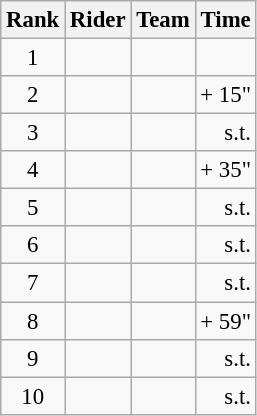<table class="wikitable" style="font-size:95%;">
<tr>
<th>Rank</th>
<th>Rider</th>
<th>Team</th>
<th>Time</th>
</tr>
<tr>
<td align=center>1</td>
<td></td>
<td></td>
<td align="right"></td>
</tr>
<tr>
<td align=center>2</td>
<td></td>
<td></td>
<td align="right">+ 15"</td>
</tr>
<tr>
<td align=center>3</td>
<td></td>
<td></td>
<td align="right">s.t.</td>
</tr>
<tr>
<td align=center>4</td>
<td></td>
<td></td>
<td align="right">+ 35"</td>
</tr>
<tr>
<td align=center>5</td>
<td></td>
<td></td>
<td align="right">s.t.</td>
</tr>
<tr>
<td align=center>6</td>
<td></td>
<td></td>
<td align="right">s.t.</td>
</tr>
<tr>
<td align=center>7</td>
<td></td>
<td></td>
<td align="right">s.t.</td>
</tr>
<tr>
<td align=center>8</td>
<td></td>
<td></td>
<td align="right">+ 59"</td>
</tr>
<tr>
<td align=center>9</td>
<td></td>
<td></td>
<td align="right">s.t.</td>
</tr>
<tr>
<td align=center>10</td>
<td></td>
<td></td>
<td align="right">s.t.</td>
</tr>
</table>
